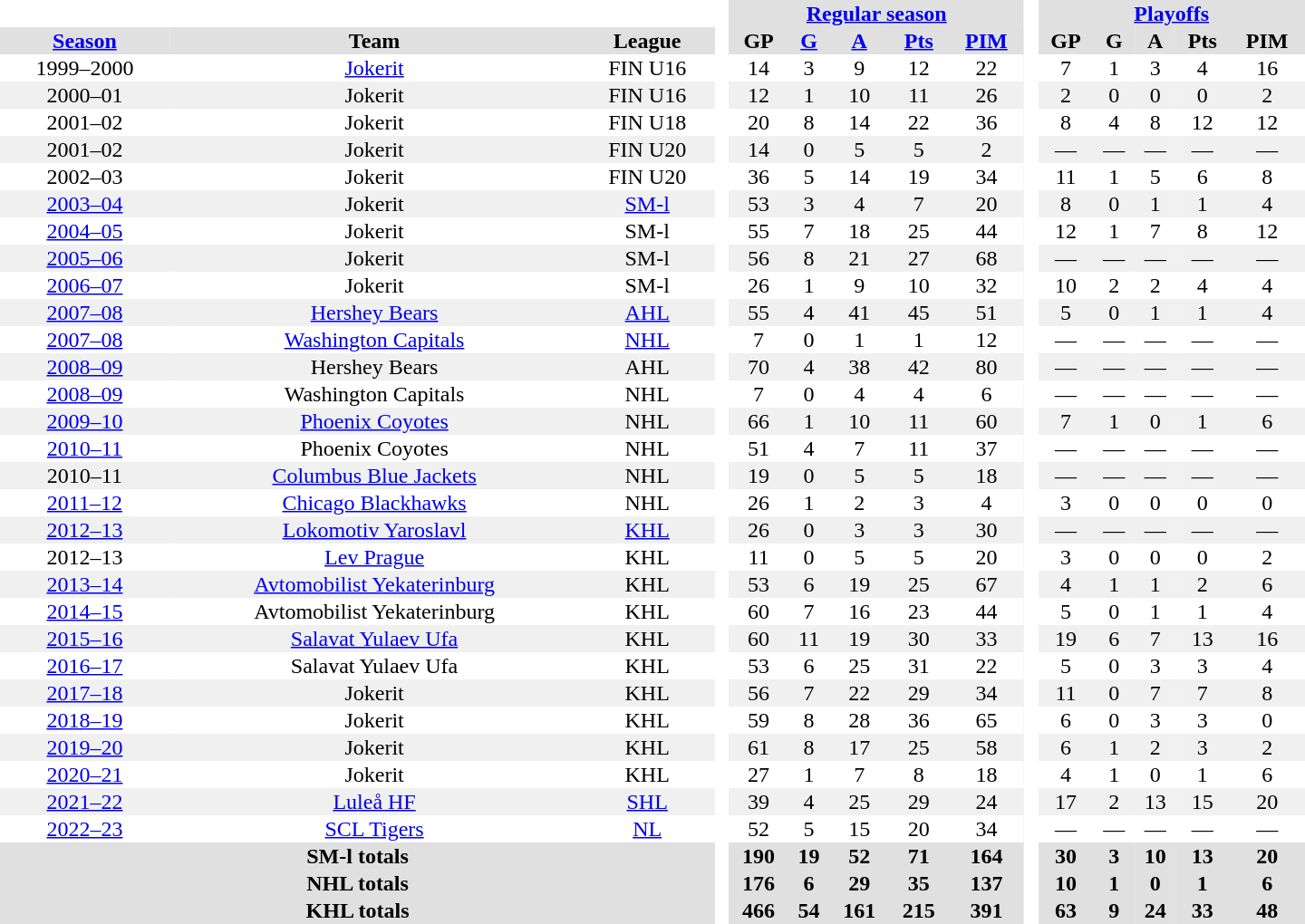<table border="0" cellpadding="1" cellspacing="0" style="text-align:center; width:60em;">
<tr style="background:#e0e0e0;">
<th colspan="3"  bgcolor="#ffffff"> </th>
<th rowspan="99" bgcolor="#ffffff"> </th>
<th colspan="5"><a href='#'>Regular season</a></th>
<th rowspan="99" bgcolor="#ffffff"> </th>
<th colspan="5"><a href='#'>Playoffs</a></th>
</tr>
<tr style="background:#e0e0e0;">
<th><a href='#'>Season</a></th>
<th>Team</th>
<th>League</th>
<th>GP</th>
<th><a href='#'>G</a></th>
<th><a href='#'>A</a></th>
<th><a href='#'>Pts</a></th>
<th><a href='#'>PIM</a></th>
<th>GP</th>
<th>G</th>
<th>A</th>
<th>Pts</th>
<th>PIM</th>
</tr>
<tr>
<td>1999–2000</td>
<td><a href='#'>Jokerit</a></td>
<td>FIN U16</td>
<td>14</td>
<td>3</td>
<td>9</td>
<td>12</td>
<td>22</td>
<td>7</td>
<td>1</td>
<td>3</td>
<td>4</td>
<td>16</td>
</tr>
<tr bgcolor="#f0f0f0">
<td>2000–01</td>
<td>Jokerit</td>
<td>FIN U16</td>
<td>12</td>
<td>1</td>
<td>10</td>
<td>11</td>
<td>26</td>
<td>2</td>
<td>0</td>
<td>0</td>
<td>0</td>
<td>2</td>
</tr>
<tr>
<td>2001–02</td>
<td>Jokerit</td>
<td>FIN U18</td>
<td>20</td>
<td>8</td>
<td>14</td>
<td>22</td>
<td>36</td>
<td>8</td>
<td>4</td>
<td>8</td>
<td>12</td>
<td>12</td>
</tr>
<tr bgcolor="#f0f0f0">
<td>2001–02</td>
<td>Jokerit</td>
<td>FIN U20</td>
<td>14</td>
<td>0</td>
<td>5</td>
<td>5</td>
<td>2</td>
<td>—</td>
<td>—</td>
<td>—</td>
<td>—</td>
<td>—</td>
</tr>
<tr>
<td>2002–03</td>
<td>Jokerit</td>
<td>FIN U20</td>
<td>36</td>
<td>5</td>
<td>14</td>
<td>19</td>
<td>34</td>
<td>11</td>
<td>1</td>
<td>5</td>
<td>6</td>
<td>8</td>
</tr>
<tr bgcolor="#f0f0f0">
<td><a href='#'>2003–04</a></td>
<td>Jokerit</td>
<td><a href='#'>SM-l</a></td>
<td>53</td>
<td>3</td>
<td>4</td>
<td>7</td>
<td>20</td>
<td>8</td>
<td>0</td>
<td>1</td>
<td>1</td>
<td>4</td>
</tr>
<tr>
<td><a href='#'>2004–05</a></td>
<td>Jokerit</td>
<td>SM-l</td>
<td>55</td>
<td>7</td>
<td>18</td>
<td>25</td>
<td>44</td>
<td>12</td>
<td>1</td>
<td>7</td>
<td>8</td>
<td>12</td>
</tr>
<tr bgcolor="#f0f0f0">
<td><a href='#'>2005–06</a></td>
<td>Jokerit</td>
<td>SM-l</td>
<td>56</td>
<td>8</td>
<td>21</td>
<td>27</td>
<td>68</td>
<td>—</td>
<td>—</td>
<td>—</td>
<td>—</td>
<td>—</td>
</tr>
<tr>
<td><a href='#'>2006–07</a></td>
<td>Jokerit</td>
<td>SM-l</td>
<td>26</td>
<td>1</td>
<td>9</td>
<td>10</td>
<td>32</td>
<td>10</td>
<td>2</td>
<td>2</td>
<td>4</td>
<td>4</td>
</tr>
<tr bgcolor="#f0f0f0">
<td><a href='#'>2007–08</a></td>
<td><a href='#'>Hershey Bears</a></td>
<td><a href='#'>AHL</a></td>
<td>55</td>
<td>4</td>
<td>41</td>
<td>45</td>
<td>51</td>
<td>5</td>
<td>0</td>
<td>1</td>
<td>1</td>
<td>4</td>
</tr>
<tr>
<td><a href='#'>2007–08</a></td>
<td><a href='#'>Washington Capitals</a></td>
<td><a href='#'>NHL</a></td>
<td>7</td>
<td>0</td>
<td>1</td>
<td>1</td>
<td>12</td>
<td>—</td>
<td>—</td>
<td>—</td>
<td>—</td>
<td>—</td>
</tr>
<tr bgcolor="#f0f0f0">
<td><a href='#'>2008–09</a></td>
<td>Hershey Bears</td>
<td>AHL</td>
<td>70</td>
<td>4</td>
<td>38</td>
<td>42</td>
<td>80</td>
<td>—</td>
<td>—</td>
<td>—</td>
<td>—</td>
<td>—</td>
</tr>
<tr>
<td><a href='#'>2008–09</a></td>
<td>Washington Capitals</td>
<td>NHL</td>
<td>7</td>
<td>0</td>
<td>4</td>
<td>4</td>
<td>6</td>
<td>—</td>
<td>—</td>
<td>—</td>
<td>—</td>
<td>—</td>
</tr>
<tr bgcolor="#f0f0f0">
<td><a href='#'>2009–10</a></td>
<td><a href='#'>Phoenix Coyotes</a></td>
<td>NHL</td>
<td>66</td>
<td>1</td>
<td>10</td>
<td>11</td>
<td>60</td>
<td>7</td>
<td>1</td>
<td>0</td>
<td>1</td>
<td>6</td>
</tr>
<tr>
<td><a href='#'>2010–11</a></td>
<td>Phoenix Coyotes</td>
<td>NHL</td>
<td>51</td>
<td>4</td>
<td>7</td>
<td>11</td>
<td>37</td>
<td>—</td>
<td>—</td>
<td>—</td>
<td>—</td>
<td>—</td>
</tr>
<tr bgcolor="#f0f0f0">
<td>2010–11</td>
<td><a href='#'>Columbus Blue Jackets</a></td>
<td>NHL</td>
<td>19</td>
<td>0</td>
<td>5</td>
<td>5</td>
<td>18</td>
<td>—</td>
<td>—</td>
<td>—</td>
<td>—</td>
<td>—</td>
</tr>
<tr>
<td><a href='#'>2011–12</a></td>
<td><a href='#'>Chicago Blackhawks</a></td>
<td>NHL</td>
<td>26</td>
<td>1</td>
<td>2</td>
<td>3</td>
<td>4</td>
<td>3</td>
<td>0</td>
<td>0</td>
<td>0</td>
<td>0</td>
</tr>
<tr bgcolor="#f0f0f0">
<td><a href='#'>2012–13</a></td>
<td><a href='#'>Lokomotiv Yaroslavl</a></td>
<td><a href='#'>KHL</a></td>
<td>26</td>
<td>0</td>
<td>3</td>
<td>3</td>
<td>30</td>
<td>—</td>
<td>—</td>
<td>—</td>
<td>—</td>
<td>—</td>
</tr>
<tr>
<td>2012–13</td>
<td><a href='#'>Lev Prague</a></td>
<td>KHL</td>
<td>11</td>
<td>0</td>
<td>5</td>
<td>5</td>
<td>20</td>
<td>3</td>
<td>0</td>
<td>0</td>
<td>0</td>
<td>2</td>
</tr>
<tr bgcolor="#f0f0f0">
<td><a href='#'>2013–14</a></td>
<td><a href='#'>Avtomobilist Yekaterinburg</a></td>
<td>KHL</td>
<td>53</td>
<td>6</td>
<td>19</td>
<td>25</td>
<td>67</td>
<td>4</td>
<td>1</td>
<td>1</td>
<td>2</td>
<td>6</td>
</tr>
<tr>
<td><a href='#'>2014–15</a></td>
<td>Avtomobilist Yekaterinburg</td>
<td>KHL</td>
<td>60</td>
<td>7</td>
<td>16</td>
<td>23</td>
<td>44</td>
<td>5</td>
<td>0</td>
<td>1</td>
<td>1</td>
<td>4</td>
</tr>
<tr bgcolor="#f0f0f0">
<td><a href='#'>2015–16</a></td>
<td><a href='#'>Salavat Yulaev Ufa</a></td>
<td>KHL</td>
<td>60</td>
<td>11</td>
<td>19</td>
<td>30</td>
<td>33</td>
<td>19</td>
<td>6</td>
<td>7</td>
<td>13</td>
<td>16</td>
</tr>
<tr>
<td><a href='#'>2016–17</a></td>
<td>Salavat Yulaev Ufa</td>
<td>KHL</td>
<td>53</td>
<td>6</td>
<td>25</td>
<td>31</td>
<td>22</td>
<td>5</td>
<td>0</td>
<td>3</td>
<td>3</td>
<td>4</td>
</tr>
<tr bgcolor="#f0f0f0">
<td><a href='#'>2017–18</a></td>
<td>Jokerit</td>
<td>KHL</td>
<td>56</td>
<td>7</td>
<td>22</td>
<td>29</td>
<td>34</td>
<td>11</td>
<td>0</td>
<td>7</td>
<td>7</td>
<td>8</td>
</tr>
<tr>
<td><a href='#'>2018–19</a></td>
<td>Jokerit</td>
<td>KHL</td>
<td>59</td>
<td>8</td>
<td>28</td>
<td>36</td>
<td>65</td>
<td>6</td>
<td>0</td>
<td>3</td>
<td>3</td>
<td>0</td>
</tr>
<tr bgcolor="#f0f0f0">
<td><a href='#'>2019–20</a></td>
<td>Jokerit</td>
<td>KHL</td>
<td>61</td>
<td>8</td>
<td>17</td>
<td>25</td>
<td>58</td>
<td>6</td>
<td>1</td>
<td>2</td>
<td>3</td>
<td>2</td>
</tr>
<tr>
<td><a href='#'>2020–21</a></td>
<td>Jokerit</td>
<td>KHL</td>
<td>27</td>
<td>1</td>
<td>7</td>
<td>8</td>
<td>18</td>
<td>4</td>
<td>1</td>
<td>0</td>
<td>1</td>
<td>6</td>
</tr>
<tr bgcolor="#f0f0f0">
<td><a href='#'>2021–22</a></td>
<td><a href='#'>Luleå HF</a></td>
<td><a href='#'>SHL</a></td>
<td>39</td>
<td>4</td>
<td>25</td>
<td>29</td>
<td>24</td>
<td>17</td>
<td>2</td>
<td>13</td>
<td>15</td>
<td>20</td>
</tr>
<tr>
<td><a href='#'>2022–23</a></td>
<td><a href='#'>SCL Tigers</a></td>
<td><a href='#'>NL</a></td>
<td>52</td>
<td>5</td>
<td>15</td>
<td>20</td>
<td>34</td>
<td>—</td>
<td>—</td>
<td>—</td>
<td>—</td>
<td>—</td>
</tr>
<tr bgcolor="#e0e0e0">
<th colspan="3">SM-l totals</th>
<th>190</th>
<th>19</th>
<th>52</th>
<th>71</th>
<th>164</th>
<th>30</th>
<th>3</th>
<th>10</th>
<th>13</th>
<th>20</th>
</tr>
<tr bgcolor="#e0e0e0">
<th colspan="3">NHL totals</th>
<th>176</th>
<th>6</th>
<th>29</th>
<th>35</th>
<th>137</th>
<th>10</th>
<th>1</th>
<th>0</th>
<th>1</th>
<th>6</th>
</tr>
<tr bgcolor="#e0e0e0">
<th colspan="3">KHL totals</th>
<th>466</th>
<th>54</th>
<th>161</th>
<th>215</th>
<th>391</th>
<th>63</th>
<th>9</th>
<th>24</th>
<th>33</th>
<th>48</th>
</tr>
</table>
